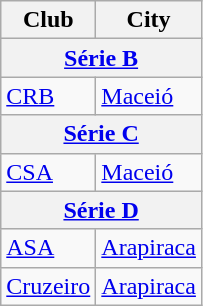<table class="wikitable">
<tr>
<th>Club</th>
<th>City</th>
</tr>
<tr>
<th colspan="2" align="center"><a href='#'>Série B</a></th>
</tr>
<tr>
<td><a href='#'>CRB</a></td>
<td><a href='#'>Maceió</a></td>
</tr>
<tr>
<th colspan="2" align="center"><a href='#'>Série C</a></th>
</tr>
<tr>
<td><a href='#'>CSA</a></td>
<td><a href='#'>Maceió</a></td>
</tr>
<tr>
<th align="center" colspan="2"><a href='#'>Série D</a></th>
</tr>
<tr>
<td><a href='#'>ASA</a></td>
<td><a href='#'>Arapiraca</a></td>
</tr>
<tr>
<td><a href='#'>Cruzeiro</a></td>
<td><a href='#'>Arapiraca</a></td>
</tr>
</table>
